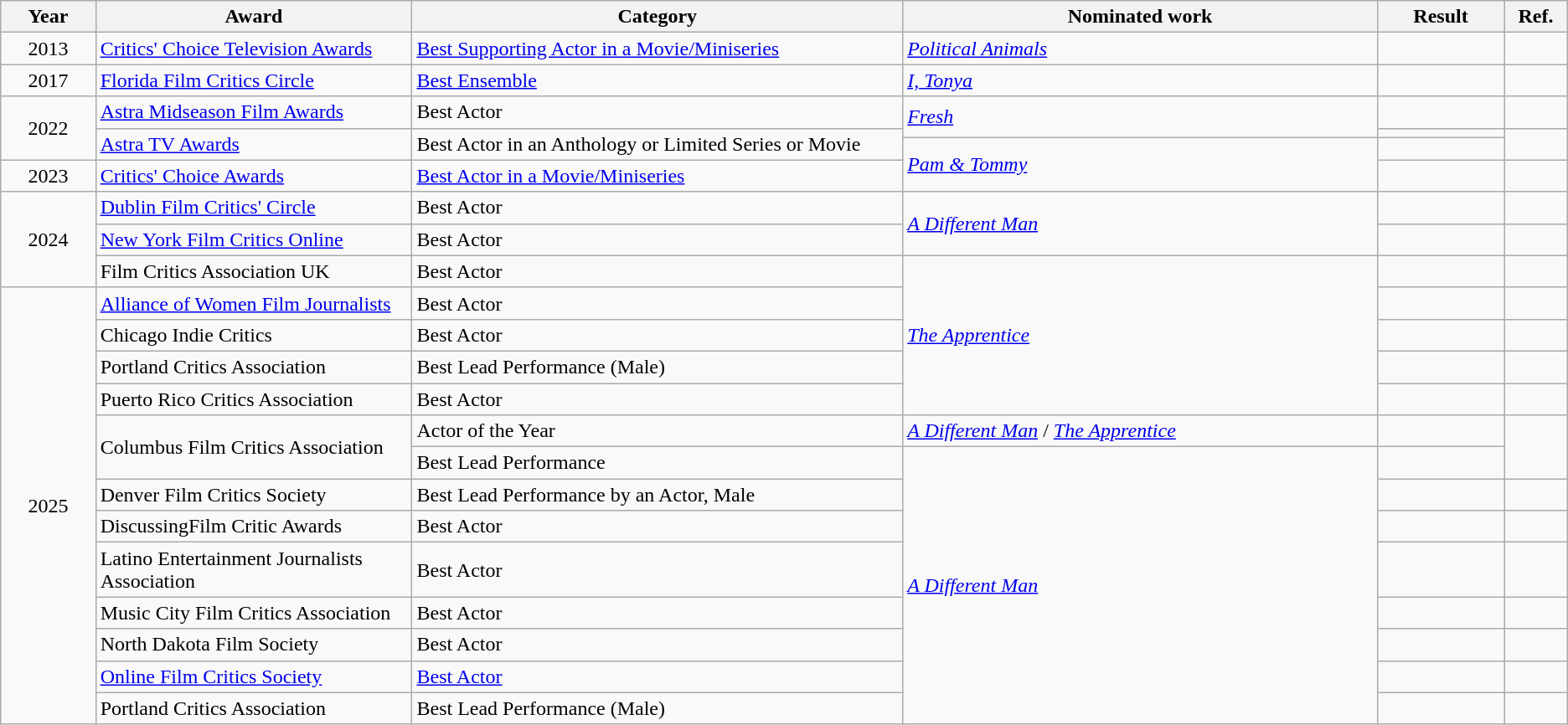<table class="wikitable sortable plainrowheaders">
<tr>
<th scope="col" style="width:6%;">Year</th>
<th scope="col" style="width:20%;">Award</th>
<th scope="col" style="width:31%;">Category</th>
<th scope="col" style="width:30%;">Nominated work</th>
<th scope="col" style="width:8%;">Result</th>
<th scope="col" style="width:4%;" class="unsortable">Ref.</th>
</tr>
<tr>
<td style="text-align:center;">2013</td>
<td><a href='#'>Critics' Choice Television Awards</a></td>
<td><a href='#'>Best Supporting Actor in a Movie/Miniseries</a></td>
<td><em><a href='#'>Political Animals</a></em></td>
<td></td>
<td style="text-align:center;"></td>
</tr>
<tr>
<td style="text-align:center;">2017</td>
<td><a href='#'>Florida Film Critics Circle</a></td>
<td><a href='#'>Best Ensemble</a> </td>
<td><em><a href='#'>I, Tonya</a></em></td>
<td></td>
<td style="text-align:center;"></td>
</tr>
<tr>
<td style="text-align:center;" rowspan=3>2022</td>
<td><a href='#'>Astra Midseason Film Awards</a></td>
<td>Best Actor</td>
<td rowspan="2"><em><a href='#'>Fresh</a></em></td>
<td></td>
<td style="text-align:center;"></td>
</tr>
<tr>
<td rowspan="2"><a href='#'>Astra TV Awards</a></td>
<td rowspan="2">Best Actor in an Anthology or Limited Series or Movie</td>
<td></td>
<td style="text-align:center;" rowspan="2"></td>
</tr>
<tr>
<td rowspan="2"><em><a href='#'>Pam & Tommy</a></em></td>
<td></td>
</tr>
<tr>
<td style="text-align:center;">2023</td>
<td><a href='#'>Critics' Choice Awards</a></td>
<td><a href='#'>Best Actor in a Movie/Miniseries</a></td>
<td></td>
<td style="text-align:center;"></td>
</tr>
<tr>
<td style="text-align:center;" rowspan=3>2024</td>
<td><a href='#'>Dublin Film Critics' Circle</a></td>
<td>Best Actor</td>
<td rowspan="2"><em><a href='#'>A Different Man</a></em></td>
<td></td>
<td style="text-align:center;"></td>
</tr>
<tr>
<td><a href='#'>New York Film Critics Online</a></td>
<td>Best Actor</td>
<td></td>
<td style="text-align:center;"></td>
</tr>
<tr>
<td>Film Critics Association UK</td>
<td>Best Actor</td>
<td rowspan="5"><em><a href='#'>The Apprentice</a></em></td>
<td></td>
<td style="text-align:center;"></td>
</tr>
<tr>
<td style="text-align:center;" rowspan=13>2025</td>
<td><a href='#'>Alliance of Women Film Journalists</a></td>
<td>Best Actor</td>
<td></td>
<td style="text-align:center;"></td>
</tr>
<tr>
<td>Chicago Indie Critics</td>
<td>Best Actor</td>
<td></td>
<td style="text-align:center;"></td>
</tr>
<tr>
<td>Portland Critics Association</td>
<td>Best Lead Performance (Male)</td>
<td></td>
<td style="text-align:center;"></td>
</tr>
<tr>
<td>Puerto Rico Critics Association</td>
<td>Best Actor</td>
<td></td>
<td style="text-align:center;"></td>
</tr>
<tr>
<td rowspan="2">Columbus Film Critics Association</td>
<td>Actor of the Year </td>
<td><em><a href='#'>A Different Man</a></em> / <em><a href='#'>The Apprentice</a></em></td>
<td></td>
<td style="text-align:center;" rowspan="2"></td>
</tr>
<tr>
<td>Best Lead Performance</td>
<td rowspan="8"><em><a href='#'>A Different Man</a></em></td>
<td></td>
</tr>
<tr>
<td>Denver Film Critics Society</td>
<td>Best Lead Performance by an Actor, Male</td>
<td></td>
<td style="text-align:center;"></td>
</tr>
<tr>
<td>DiscussingFilm Critic Awards</td>
<td>Best Actor</td>
<td></td>
<td style="text-align:center;"></td>
</tr>
<tr>
<td>Latino Entertainment Journalists Association</td>
<td>Best Actor</td>
<td></td>
<td style="text-align:center;"></td>
</tr>
<tr>
<td>Music City Film Critics Association</td>
<td>Best Actor</td>
<td></td>
<td style="text-align:center;"></td>
</tr>
<tr>
<td>North Dakota Film Society</td>
<td>Best Actor</td>
<td></td>
<td style="text-align:center;"></td>
</tr>
<tr>
<td><a href='#'>Online Film Critics Society</a></td>
<td><a href='#'>Best Actor</a></td>
<td></td>
<td style="text-align:center;"></td>
</tr>
<tr>
<td>Portland Critics Association</td>
<td>Best Lead Performance (Male)</td>
<td></td>
<td style="text-align:center;"></td>
</tr>
</table>
